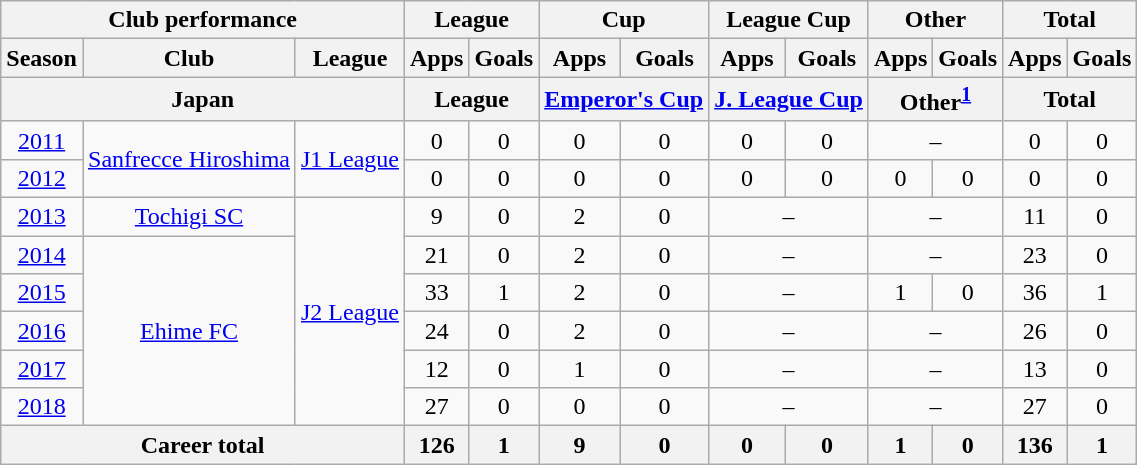<table class="wikitable" style="text-align:center">
<tr>
<th colspan=3>Club performance</th>
<th colspan=2>League</th>
<th colspan=2>Cup</th>
<th colspan=2>League Cup</th>
<th colspan=2>Other</th>
<th colspan=2>Total</th>
</tr>
<tr>
<th>Season</th>
<th>Club</th>
<th>League</th>
<th>Apps</th>
<th>Goals</th>
<th>Apps</th>
<th>Goals</th>
<th>Apps</th>
<th>Goals</th>
<th>Apps</th>
<th>Goals</th>
<th>Apps</th>
<th>Goals</th>
</tr>
<tr>
<th colspan=3>Japan</th>
<th colspan=2>League</th>
<th colspan=2><a href='#'>Emperor's Cup</a></th>
<th colspan=2><a href='#'>J. League Cup</a></th>
<th colspan="2">Other<sup><a href='#'>1</a></sup></th>
<th colspan=2>Total</th>
</tr>
<tr>
<td><a href='#'>2011</a></td>
<td rowspan="2"><a href='#'>Sanfrecce Hiroshima</a></td>
<td rowspan="2"><a href='#'>J1 League</a></td>
<td>0</td>
<td>0</td>
<td>0</td>
<td>0</td>
<td>0</td>
<td>0</td>
<td colspan="2">–</td>
<td>0</td>
<td>0</td>
</tr>
<tr>
<td><a href='#'>2012</a></td>
<td>0</td>
<td>0</td>
<td>0</td>
<td>0</td>
<td>0</td>
<td>0</td>
<td>0</td>
<td>0</td>
<td>0</td>
<td>0</td>
</tr>
<tr>
<td><a href='#'>2013</a></td>
<td rowspan="1"><a href='#'>Tochigi SC</a></td>
<td rowspan="6"><a href='#'>J2 League</a></td>
<td>9</td>
<td>0</td>
<td>2</td>
<td>0</td>
<td colspan="2">–</td>
<td colspan="2">–</td>
<td>11</td>
<td>0</td>
</tr>
<tr>
<td><a href='#'>2014</a></td>
<td rowspan="5"><a href='#'>Ehime FC</a></td>
<td>21</td>
<td>0</td>
<td>2</td>
<td>0</td>
<td colspan="2">–</td>
<td colspan="2">–</td>
<td>23</td>
<td>0</td>
</tr>
<tr>
<td><a href='#'>2015</a></td>
<td>33</td>
<td>1</td>
<td>2</td>
<td>0</td>
<td colspan="2">–</td>
<td>1</td>
<td>0</td>
<td>36</td>
<td>1</td>
</tr>
<tr>
<td><a href='#'>2016</a></td>
<td>24</td>
<td>0</td>
<td>2</td>
<td>0</td>
<td colspan="2">–</td>
<td colspan="2">–</td>
<td>26</td>
<td>0</td>
</tr>
<tr>
<td><a href='#'>2017</a></td>
<td>12</td>
<td>0</td>
<td>1</td>
<td>0</td>
<td colspan="2">–</td>
<td colspan="2">–</td>
<td>13</td>
<td>0</td>
</tr>
<tr>
<td><a href='#'>2018</a></td>
<td>27</td>
<td>0</td>
<td>0</td>
<td>0</td>
<td colspan="2">–</td>
<td colspan="2">–</td>
<td>27</td>
<td>0</td>
</tr>
<tr>
<th colspan=3>Career total</th>
<th>126</th>
<th>1</th>
<th>9</th>
<th>0</th>
<th>0</th>
<th>0</th>
<th>1</th>
<th>0</th>
<th>136</th>
<th>1</th>
</tr>
</table>
